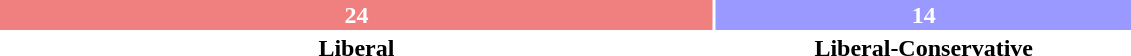<table style="width:60%; text-align:center;">
<tr style="color:white;">
<td style="background:#F08080; width:63.16%;"><strong>24</strong></td>
<td style="background:#9999FF; width:36.84%;"><strong>14</strong></td>
</tr>
<tr>
<td><span><strong>Liberal</strong></span></td>
<td><span><strong>Liberal-Conservative</strong></span></td>
</tr>
</table>
